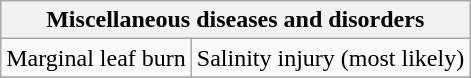<table class="wikitable" style="clear">
<tr>
<th colspan=2><strong>Miscellaneous diseases and disorders</strong><br></th>
</tr>
<tr>
<td>Marginal leaf burn</td>
<td>Salinity injury (most likely)</td>
</tr>
<tr>
</tr>
</table>
